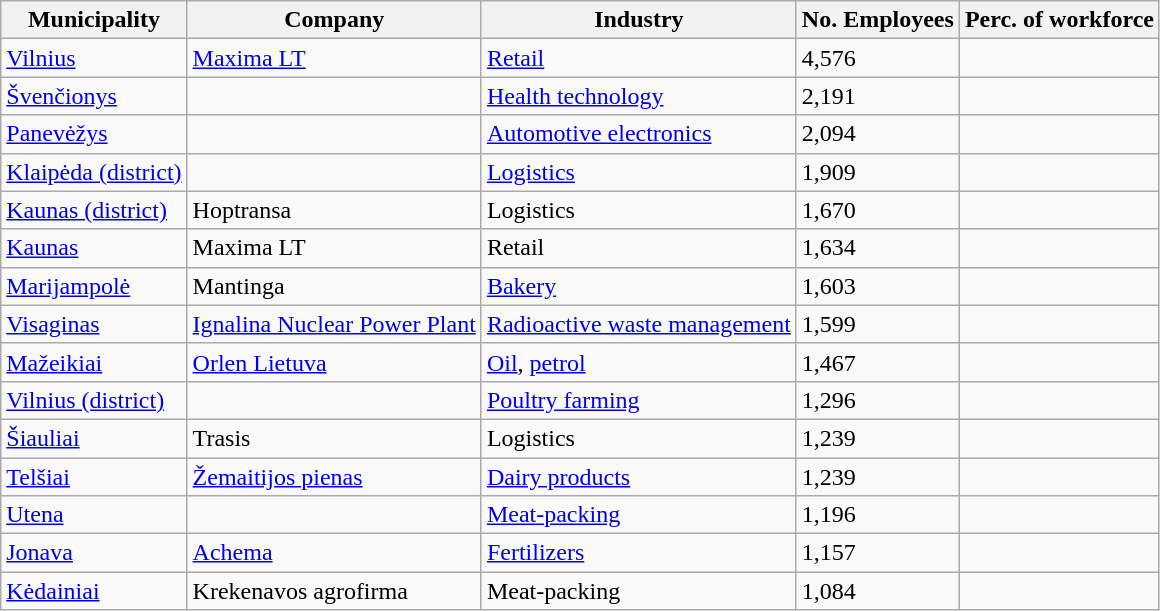<table class="wikitable defaultleft col4center col5center">
<tr>
<th>Municipality</th>
<th>Company</th>
<th>Industry</th>
<th>No. Employees</th>
<th>Perc. of workforce</th>
</tr>
<tr>
<td><a href='#'>Vilnius</a></td>
<td><a href='#'>Maxima LT</a></td>
<td><a href='#'>Retail</a></td>
<td>4,576</td>
<td></td>
</tr>
<tr>
<td><a href='#'>Švenčionys</a></td>
<td></td>
<td><a href='#'>Health technology</a></td>
<td>2,191</td>
<td></td>
</tr>
<tr>
<td><a href='#'>Panevėžys</a></td>
<td></td>
<td><a href='#'>Automotive electronics</a></td>
<td>2,094</td>
<td></td>
</tr>
<tr>
<td><a href='#'>Klaipėda (district)</a></td>
<td></td>
<td><a href='#'>Logistics</a></td>
<td>1,909</td>
<td></td>
</tr>
<tr>
<td><a href='#'>Kaunas (district)</a></td>
<td>Hoptransa</td>
<td>Logistics</td>
<td>1,670</td>
<td></td>
</tr>
<tr>
<td><a href='#'>Kaunas</a></td>
<td>Maxima LT</td>
<td>Retail</td>
<td>1,634</td>
<td></td>
</tr>
<tr>
<td><a href='#'>Marijampolė</a></td>
<td>Mantinga</td>
<td><a href='#'>Bakery</a></td>
<td>1,603</td>
<td></td>
</tr>
<tr>
<td><a href='#'>Visaginas</a></td>
<td><a href='#'>Ignalina Nuclear Power Plant</a></td>
<td><a href='#'>Radioactive waste management</a></td>
<td>1,599</td>
<td></td>
</tr>
<tr>
<td><a href='#'>Mažeikiai</a></td>
<td><a href='#'>Orlen Lietuva</a></td>
<td><a href='#'>Oil</a>, <a href='#'>petrol</a></td>
<td>1,467</td>
<td></td>
</tr>
<tr>
<td><a href='#'>Vilnius (district)</a></td>
<td></td>
<td><a href='#'>Poultry farming</a></td>
<td>1,296</td>
<td></td>
</tr>
<tr>
<td><a href='#'>Šiauliai</a></td>
<td>Trasis</td>
<td>Logistics</td>
<td>1,239</td>
<td></td>
</tr>
<tr>
<td><a href='#'>Telšiai</a></td>
<td><a href='#'>Žemaitijos pienas</a></td>
<td><a href='#'>Dairy products</a></td>
<td>1,239</td>
<td></td>
</tr>
<tr>
<td><a href='#'>Utena</a></td>
<td></td>
<td><a href='#'>Meat-packing</a></td>
<td>1,196</td>
<td></td>
</tr>
<tr>
<td><a href='#'>Jonava</a></td>
<td><a href='#'>Achema</a></td>
<td><a href='#'>Fertilizers</a></td>
<td>1,157</td>
<td></td>
</tr>
<tr>
<td><a href='#'>Kėdainiai</a></td>
<td>Krekenavos agrofirma</td>
<td>Meat-packing</td>
<td>1,084</td>
<td></td>
</tr>
</table>
